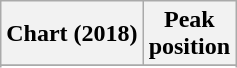<table class="wikitable sortable plainrowheaders" style="text-align:center">
<tr>
<th scope="col">Chart (2018)</th>
<th scope="col">Peak<br> position</th>
</tr>
<tr>
</tr>
<tr>
</tr>
<tr>
</tr>
</table>
